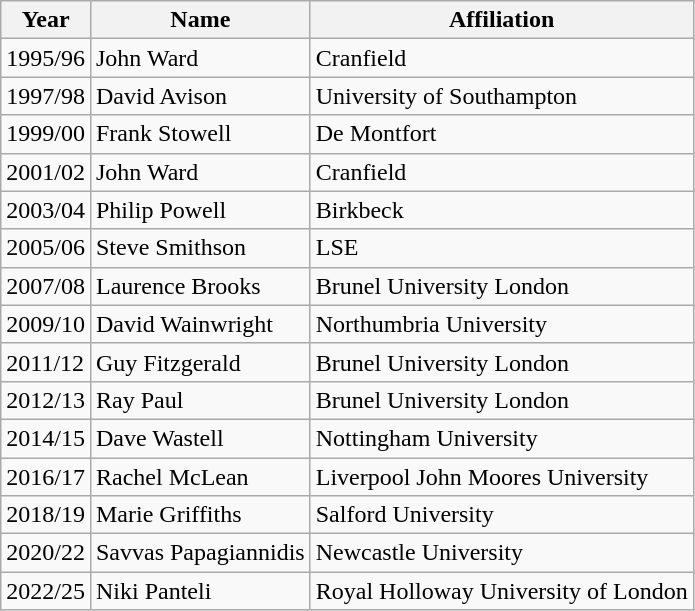<table class="wikitable">
<tr>
<th>Year</th>
<th>Name</th>
<th>Affiliation</th>
</tr>
<tr>
<td>1995/96</td>
<td>John Ward</td>
<td>Cranfield</td>
</tr>
<tr>
<td>1997/98</td>
<td>David Avison</td>
<td>University of Southampton</td>
</tr>
<tr>
<td>1999/00</td>
<td>Frank Stowell</td>
<td>De Montfort</td>
</tr>
<tr>
<td>2001/02</td>
<td>John Ward</td>
<td>Cranfield</td>
</tr>
<tr>
<td>2003/04</td>
<td>Philip Powell</td>
<td>Birkbeck</td>
</tr>
<tr>
<td>2005/06</td>
<td>Steve Smithson</td>
<td>LSE</td>
</tr>
<tr>
<td>2007/08</td>
<td>Laurence Brooks</td>
<td>Brunel University London</td>
</tr>
<tr>
<td>2009/10</td>
<td>David Wainwright</td>
<td>Northumbria University</td>
</tr>
<tr>
<td>2011/12</td>
<td>Guy Fitzgerald</td>
<td>Brunel University London</td>
</tr>
<tr>
<td>2012/13</td>
<td>Ray Paul</td>
<td>Brunel University London</td>
</tr>
<tr>
<td>2014/15</td>
<td>Dave Wastell</td>
<td>Nottingham University</td>
</tr>
<tr>
<td>2016/17</td>
<td>Rachel McLean</td>
<td>Liverpool John Moores University</td>
</tr>
<tr>
<td>2018/19</td>
<td>Marie Griffiths</td>
<td>Salford University</td>
</tr>
<tr>
<td>2020/22</td>
<td>Savvas Papagiannidis</td>
<td>Newcastle University</td>
</tr>
<tr>
<td>2022/25</td>
<td>Niki Panteli</td>
<td>Royal Holloway University of London</td>
</tr>
</table>
